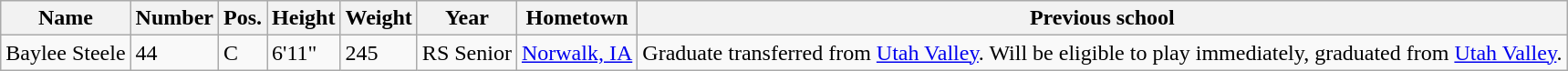<table class="wikitable sortable">
<tr>
<th>Name</th>
<th>Number</th>
<th>Pos.</th>
<th>Height</th>
<th>Weight</th>
<th>Year</th>
<th>Hometown</th>
<th class="unsortable">Previous school</th>
</tr>
<tr>
<td>Baylee Steele</td>
<td>44</td>
<td>C</td>
<td>6'11"</td>
<td>245</td>
<td>RS Senior</td>
<td><a href='#'>Norwalk, IA</a></td>
<td>Graduate transferred from <a href='#'>Utah Valley</a>. Will be eligible to play immediately, graduated from <a href='#'>Utah Valley</a>.</td>
</tr>
</table>
